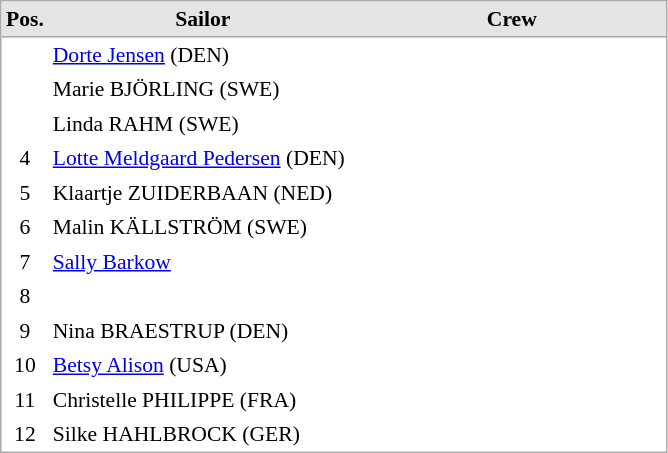<table cellspacing="0" cellpadding="3" style="border:1px solid #AAAAAA;font-size:90%">
<tr bgcolor="#E4E4E4">
<th style="border-bottom:1px solid #AAAAAA" width=10>Pos.</th>
<th style="border-bottom:1px solid #AAAAAA" width=200>Sailor</th>
<th style="border-bottom:1px solid #AAAAAA" width=200>Crew</th>
</tr>
<tr>
<td align="center"></td>
<td><a href='#'>Dorte Jensen</a> (DEN)</td>
<td></td>
</tr>
<tr>
<td align="center"></td>
<td>Marie BJÖRLING (SWE)</td>
<td></td>
</tr>
<tr>
<td align="center"></td>
<td>Linda RAHM (SWE)</td>
<td></td>
</tr>
<tr>
<td align="center">4</td>
<td><a href='#'>Lotte Meldgaard Pedersen</a> (DEN)</td>
<td></td>
</tr>
<tr>
<td align="center">5</td>
<td>Klaartje ZUIDERBAAN (NED)</td>
<td></td>
</tr>
<tr>
<td align="center">6</td>
<td>Malin KÄLLSTRÖM (SWE)</td>
<td></td>
</tr>
<tr>
<td align="center">7</td>
<td><a href='#'>Sally Barkow</a></td>
<td></td>
</tr>
<tr>
<td align="center">8</td>
<td></td>
<td></td>
</tr>
<tr>
<td align="center">9</td>
<td>Nina BRAESTRUP (DEN)</td>
<td></td>
</tr>
<tr>
<td align="center">10</td>
<td><a href='#'>Betsy Alison</a> (USA)</td>
<td></td>
</tr>
<tr>
<td align="center">11</td>
<td>Christelle PHILIPPE (FRA)</td>
<td></td>
</tr>
<tr>
<td align="center">12</td>
<td>Silke HAHLBROCK (GER)</td>
<td></td>
</tr>
<tr>
</tr>
</table>
